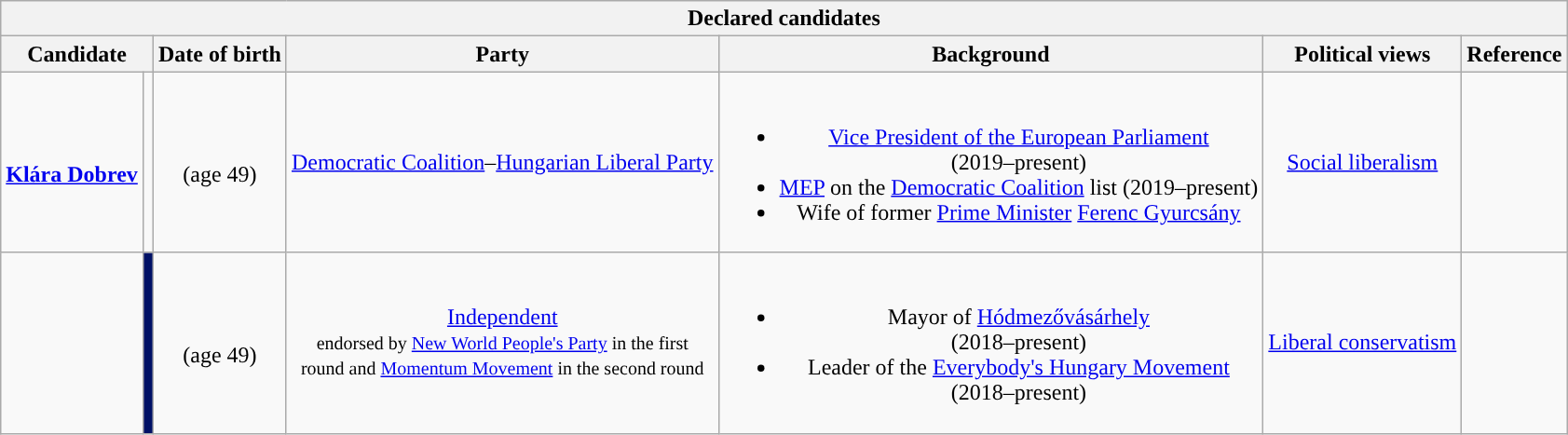<table class="wikitable sortable collapsible " style="text-align:center;">
<tr>
<th colspan="7">Declared candidates</th>
</tr>
<tr>
<th scope="col" colspan="2" style="width:20px;">Candidate</th>
<th>Date of birth</th>
<th>Party</th>
<th>Background</th>
<th>Political views</th>
<th>Reference</th>
</tr>
<tr>
<td><br><strong><a href='#'>Klára Dobrev</a></strong></td>
<td style="background:"></td>
<td><br>(age 49)</td>
<td><a href='#'>Democratic Coalition</a>–<a href='#'>Hungarian Liberal Party</a></td>
<td><br><ul><li><a href='#'>Vice President of the European Parliament</a><br>(2019–present)</li><li><a href='#'>MEP</a> on the <a href='#'>Democratic Coalition</a> list (2019–present)</li><li>Wife of former <a href='#'>Prime Minister</a> <a href='#'>Ferenc Gyurcsány</a></li></ul></td>
<td><a href='#'>Social liberalism</a></td>
<td></td>
</tr>
<tr>
<td><br></td>
<td style="background:#001166"></td>
<td><br>(age 49)</td>
<td><a href='#'>Independent</a><br><small>endorsed by <a href='#'>New World People's Party</a> in the first<br>round and <a href='#'>Momentum Movement</a> in the second round</small></td>
<td><br><ul><li>Mayor of <a href='#'>Hódmezővásárhely</a><br>(2018–present)</li><li>Leader of the <a href='#'>Everybody's Hungary Movement</a><br>(2018–present)</li></ul></td>
<td><a href='#'>Liberal conservatism</a></td>
<td></td>
</tr>
</table>
